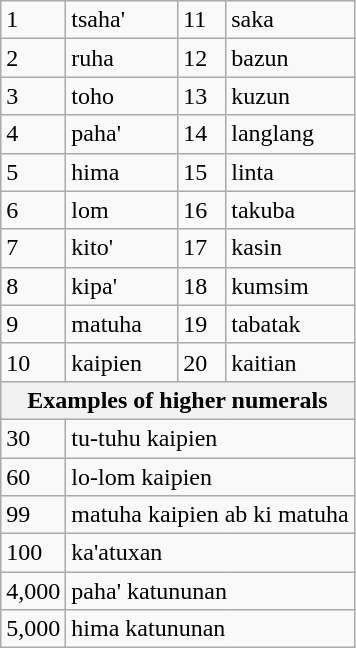<table class="wikitable">
<tr>
<td>1</td>
<td>tsaha'</td>
<td>11</td>
<td>saka</td>
</tr>
<tr>
<td>2</td>
<td>ruha</td>
<td>12</td>
<td>bazun</td>
</tr>
<tr>
<td>3</td>
<td>toho</td>
<td>13</td>
<td>kuzun</td>
</tr>
<tr>
<td>4</td>
<td>paha'</td>
<td>14</td>
<td>langlang</td>
</tr>
<tr>
<td>5</td>
<td>hima</td>
<td>15</td>
<td>linta</td>
</tr>
<tr>
<td>6</td>
<td>lom</td>
<td>16</td>
<td>takuba</td>
</tr>
<tr>
<td>7</td>
<td>kito'</td>
<td>17</td>
<td>kasin</td>
</tr>
<tr>
<td>8</td>
<td>kipa'</td>
<td>18</td>
<td>kumsim</td>
</tr>
<tr>
<td>9</td>
<td>matuha</td>
<td>19</td>
<td>tabatak</td>
</tr>
<tr>
<td>10</td>
<td>kaipien</td>
<td>20</td>
<td>kaitian</td>
</tr>
<tr>
<th colspan="4">Examples of higher numerals</th>
</tr>
<tr>
<td>30</td>
<td colspan="3">tu-tuhu kaipien</td>
</tr>
<tr>
<td>60</td>
<td colspan="3">lo-lom kaipien</td>
</tr>
<tr>
<td>99</td>
<td colspan="3">matuha kaipien ab ki matuha</td>
</tr>
<tr>
<td>100</td>
<td colspan="3">ka'atuxan</td>
</tr>
<tr>
<td>4,000</td>
<td colspan="3">paha' katununan</td>
</tr>
<tr>
<td>5,000</td>
<td colspan="3">hima katununan</td>
</tr>
</table>
